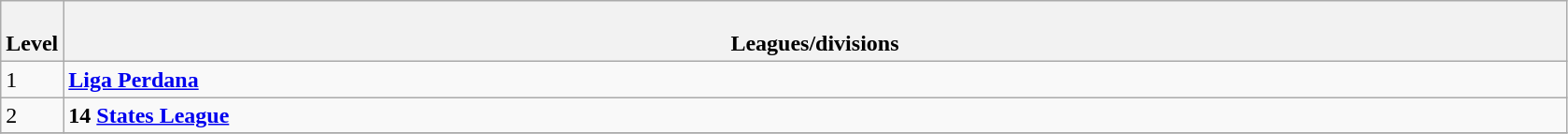<table class="wikitable" style="text-align: centre;">
<tr>
<th colspan="1" width="4%"><br>Level</th>
<th colspan="2" width="96%"><br>Leagues/divisions</th>
</tr>
<tr>
<td>1</td>
<td><strong><a href='#'>Liga Perdana</a></strong></td>
</tr>
<tr>
<td>2</td>
<td><strong>14 <a href='#'>States League</a></strong></td>
</tr>
<tr>
</tr>
</table>
